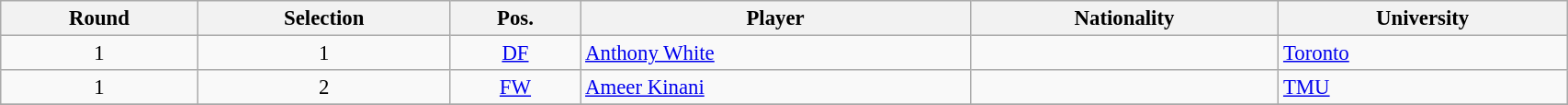<table class="wikitable sortable" style="width:90%; text-align:center; font-size:95%; text-align:left;">
<tr>
<th>Round</th>
<th>Selection</th>
<th>Pos.</th>
<th>Player</th>
<th>Nationality</th>
<th>University</th>
</tr>
<tr>
<td align=center>1</td>
<td align=center>1</td>
<td align=center><a href='#'>DF</a></td>
<td><a href='#'>Anthony White</a></td>
<td></td>
<td><a href='#'>Toronto</a></td>
</tr>
<tr>
<td align=center>1</td>
<td align=center>2</td>
<td align=center><a href='#'>FW</a></td>
<td><a href='#'>Ameer Kinani</a></td>
<td></td>
<td><a href='#'>TMU</a></td>
</tr>
<tr>
</tr>
</table>
